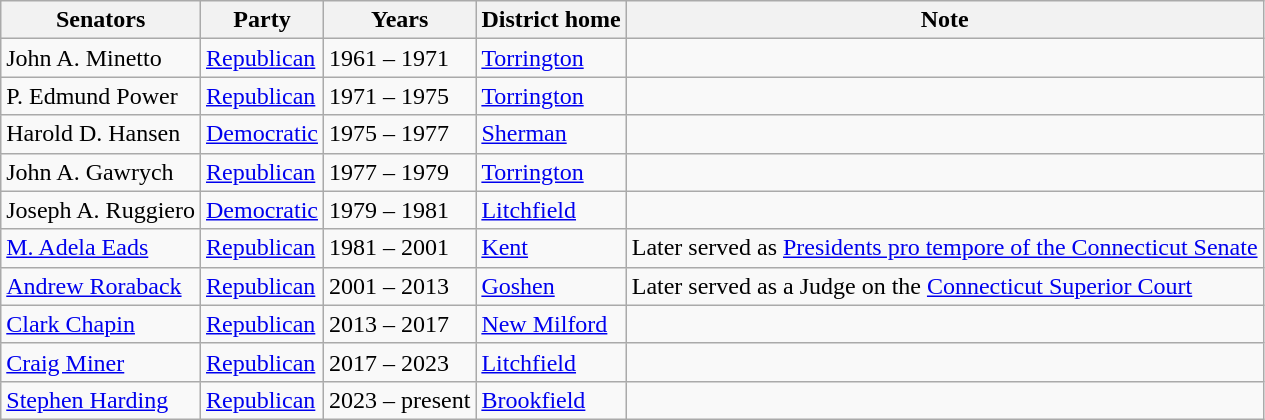<table class=wikitable>
<tr valign=bottom>
<th>Senators</th>
<th>Party</th>
<th>Years</th>
<th>District home</th>
<th>Note</th>
</tr>
<tr>
<td>John A. Minetto</td>
<td><a href='#'>Republican</a></td>
<td>1961 – 1971</td>
<td><a href='#'>Torrington</a></td>
<td></td>
</tr>
<tr>
<td>P. Edmund Power</td>
<td><a href='#'>Republican</a></td>
<td>1971 – 1975</td>
<td><a href='#'>Torrington</a></td>
<td></td>
</tr>
<tr>
<td>Harold D. Hansen</td>
<td><a href='#'>Democratic</a></td>
<td>1975 – 1977</td>
<td><a href='#'>Sherman</a></td>
<td></td>
</tr>
<tr>
<td>John A. Gawrych</td>
<td><a href='#'>Republican</a></td>
<td>1977 – 1979</td>
<td><a href='#'>Torrington</a></td>
<td></td>
</tr>
<tr>
<td>Joseph A. Ruggiero</td>
<td><a href='#'>Democratic</a></td>
<td>1979 – 1981</td>
<td><a href='#'>Litchfield</a></td>
<td></td>
</tr>
<tr>
<td><a href='#'>M. Adela Eads</a></td>
<td><a href='#'>Republican</a></td>
<td>1981 – 2001</td>
<td><a href='#'>Kent</a></td>
<td>Later served as <a href='#'>Presidents pro tempore of the Connecticut Senate</a></td>
</tr>
<tr>
<td><a href='#'>Andrew Roraback</a></td>
<td><a href='#'>Republican</a></td>
<td>2001 – 2013</td>
<td><a href='#'>Goshen</a></td>
<td>Later served as a Judge on the <a href='#'>Connecticut Superior Court</a></td>
</tr>
<tr>
<td><a href='#'>Clark Chapin</a></td>
<td><a href='#'>Republican</a></td>
<td>2013 – 2017</td>
<td><a href='#'>New Milford</a></td>
<td></td>
</tr>
<tr>
<td><a href='#'>Craig Miner</a></td>
<td><a href='#'>Republican</a></td>
<td>2017 – 2023</td>
<td><a href='#'>Litchfield</a></td>
<td></td>
</tr>
<tr>
<td><a href='#'>Stephen Harding</a></td>
<td><a href='#'>Republican</a></td>
<td>2023 – present</td>
<td><a href='#'>Brookfield</a></td>
<td></td>
</tr>
</table>
